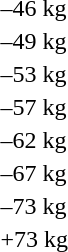<table>
<tr>
<td rowspan=2>–46 kg</td>
<td rowspan=2></td>
<td rowspan=2></td>
<td></td>
</tr>
<tr>
<td></td>
</tr>
<tr>
<td rowspan=2>–49 kg</td>
<td rowspan=2></td>
<td rowspan=2></td>
<td></td>
</tr>
<tr>
<td></td>
</tr>
<tr>
<td rowspan=2>–53 kg</td>
<td rowspan=2></td>
<td rowspan=2></td>
<td></td>
</tr>
<tr>
<td></td>
</tr>
<tr>
<td rowspan=2>–57 kg</td>
<td rowspan=2></td>
<td rowspan=2></td>
<td></td>
</tr>
<tr>
<td></td>
</tr>
<tr>
<td rowspan=2>–62 kg</td>
<td rowspan=2></td>
<td rowspan=2></td>
<td></td>
</tr>
<tr>
<td></td>
</tr>
<tr>
<td rowspan=2>–67 kg</td>
<td rowspan=2></td>
<td rowspan=2></td>
<td></td>
</tr>
<tr>
<td></td>
</tr>
<tr>
<td rowspan=2>–73 kg</td>
<td rowspan=2></td>
<td rowspan=2></td>
<td></td>
</tr>
<tr>
<td></td>
</tr>
<tr>
<td rowspan=2>+73 kg</td>
<td rowspan=2></td>
<td rowspan=2></td>
<td></td>
</tr>
<tr>
<td></td>
</tr>
</table>
